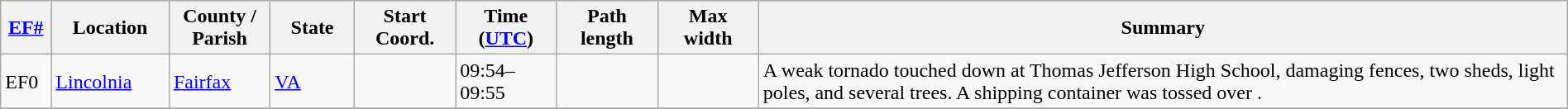<table class="wikitable sortable" style="width:100%;">
<tr>
<th scope="col"  style="width:3%; text-align:center;"><a href='#'>EF#</a></th>
<th scope="col"  style="width:7%; text-align:center;" class="unsortable">Location</th>
<th scope="col"  style="width:6%; text-align:center;" class="unsortable">County / Parish</th>
<th scope="col"  style="width:5%; text-align:center;">State</th>
<th scope="col"  style="width:6%; text-align:center;">Start Coord.</th>
<th scope="col"  style="width:6%; text-align:center;">Time (<a href='#'>UTC</a>)</th>
<th scope="col"  style="width:6%; text-align:center;">Path length</th>
<th scope="col"  style="width:6%; text-align:center;">Max width</th>
<th scope="col" class="unsortable" style="width:48%; text-align:center;">Summary</th>
</tr>
<tr>
<td bgcolor=>EF0</td>
<td><a href='#'>Lincolnia</a></td>
<td><a href='#'>Fairfax</a></td>
<td><a href='#'>VA</a></td>
<td></td>
<td>09:54–09:55</td>
<td></td>
<td></td>
<td>A weak tornado touched down at Thomas Jefferson High School, damaging fences, two sheds, light poles, and several trees. A shipping container was tossed over .</td>
</tr>
<tr>
</tr>
</table>
